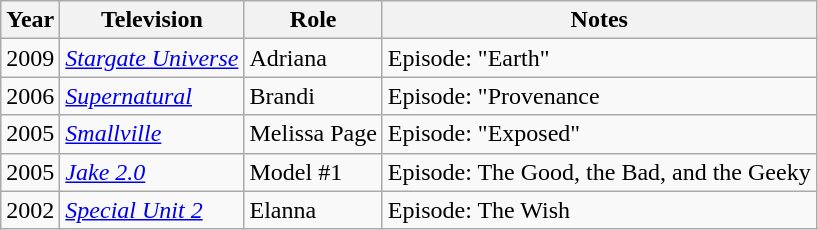<table class="wikitable">
<tr>
<th><strong>Year</strong></th>
<th><strong>Television</strong></th>
<th><strong>Role</strong></th>
<th><strong>Notes</strong></th>
</tr>
<tr>
<td>2009</td>
<td><em><a href='#'>Stargate Universe</a></em></td>
<td>Adriana</td>
<td>Episode: "Earth"</td>
</tr>
<tr>
<td>2006</td>
<td><a href='#'><em>Supernatural</em></a></td>
<td>Brandi</td>
<td>Episode: "Provenance</td>
</tr>
<tr>
<td>2005</td>
<td><em><a href='#'>Smallville</a></em></td>
<td>Melissa Page</td>
<td>Episode: "Exposed"</td>
</tr>
<tr>
<td>2005</td>
<td><em><a href='#'>Jake 2.0</a></em></td>
<td>Model #1</td>
<td>Episode: The Good, the Bad, and the Geeky</td>
</tr>
<tr>
<td>2002</td>
<td><em><a href='#'>Special Unit 2</a></em></td>
<td>Elanna</td>
<td>Episode: The Wish</td>
</tr>
</table>
